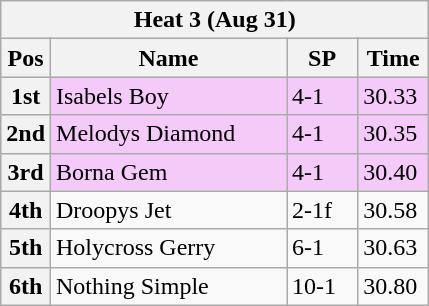<table class="wikitable">
<tr>
<th colspan="6">Heat 3 (Aug 31)</th>
</tr>
<tr>
<th width=20>Pos</th>
<th width=150>Name</th>
<th width=40>SP</th>
<th width=40>Time</th>
</tr>
<tr style="background: #f4caf9;">
<th>1st</th>
<td>Isabels Boy</td>
<td>4-1</td>
<td>30.33</td>
</tr>
<tr style="background: #f4caf9;">
<th>2nd</th>
<td>Melodys Diamond</td>
<td>4-1</td>
<td>30.35</td>
</tr>
<tr style="background: #f4caf9;">
<th>3rd</th>
<td>Borna Gem</td>
<td>4-1</td>
<td>30.40</td>
</tr>
<tr>
<th>4th</th>
<td>Droopys Jet</td>
<td>2-1f</td>
<td>30.58</td>
</tr>
<tr>
<th>5th</th>
<td>Holycross Gerry</td>
<td>6-1</td>
<td>30.63</td>
</tr>
<tr>
<th>6th</th>
<td>Nothing Simple</td>
<td>10-1</td>
<td>30.80</td>
</tr>
</table>
